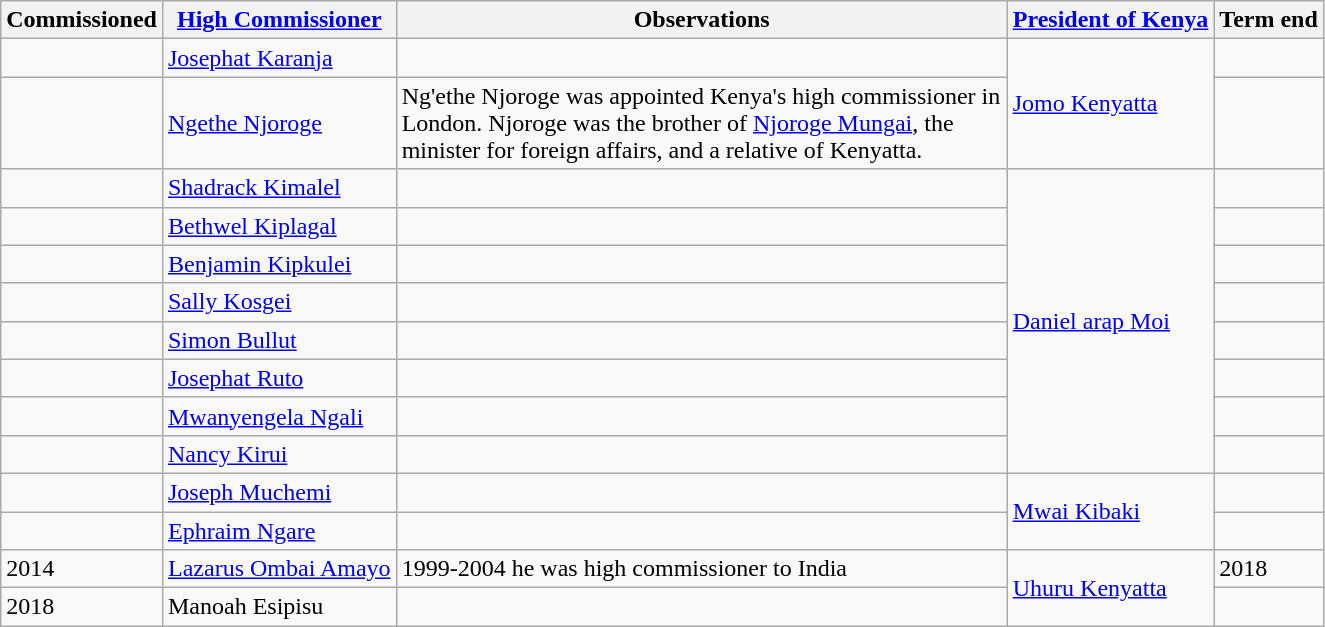<table class="wikitable">
<tr>
<th>Commissioned</th>
<th><a href='#'>High Commissioner</a></th>
<th width=400pt>Observations</th>
<th><a href='#'>President of Kenya</a></th>
<th>Term end</th>
</tr>
<tr>
<td></td>
<td><a href='#'>Josephat Karanja</a></td>
<td></td>
<td rowspan=2><a href='#'>Jomo Kenyatta</a></td>
<td></td>
</tr>
<tr>
<td></td>
<td><a href='#'>Ngethe Njoroge</a></td>
<td>Ng'ethe Njoroge was appointed Kenya's high commissioner in London. Njoroge was the brother of <a href='#'>Njoroge Mungai</a>, the minister for foreign affairs, and a relative of Kenyatta.</td>
<td></td>
</tr>
<tr>
<td></td>
<td><a href='#'>Shadrack Kimalel</a></td>
<td></td>
<td rowspan=8><a href='#'>Daniel arap Moi</a></td>
<td></td>
</tr>
<tr>
<td></td>
<td><a href='#'>Bethwel Kiplagal</a></td>
<td></td>
<td></td>
</tr>
<tr>
<td></td>
<td><a href='#'>Benjamin Kipkulei</a></td>
<td></td>
<td></td>
</tr>
<tr>
<td></td>
<td><a href='#'>Sally Kosgei</a></td>
<td></td>
<td></td>
</tr>
<tr>
<td></td>
<td><a href='#'>Simon Bullut</a></td>
<td></td>
<td></td>
</tr>
<tr>
<td></td>
<td><a href='#'>Josephat Ruto</a></td>
<td></td>
</tr>
<tr>
<td></td>
<td><a href='#'>Mwanyengela Ngali</a></td>
<td></td>
<td></td>
</tr>
<tr>
<td></td>
<td><a href='#'>Nancy Kirui</a></td>
<td></td>
<td></td>
</tr>
<tr>
<td></td>
<td><a href='#'>Joseph Muchemi</a></td>
<td></td>
<td rowspan=2><a href='#'>Mwai Kibaki</a></td>
<td></td>
</tr>
<tr>
<td></td>
<td><a href='#'>Ephraim Ngare</a></td>
<td></td>
<td></td>
</tr>
<tr>
<td>2014</td>
<td><a href='#'>Lazarus Ombai Amayo</a></td>
<td>1999-2004 he was high commissioner to India</td>
<td rowspan=2><a href='#'>Uhuru Kenyatta</a></td>
<td>2018</td>
</tr>
<tr>
<td>2018</td>
<td>Manoah Esipisu</td>
<td></td>
<td></td>
</tr>
</table>
